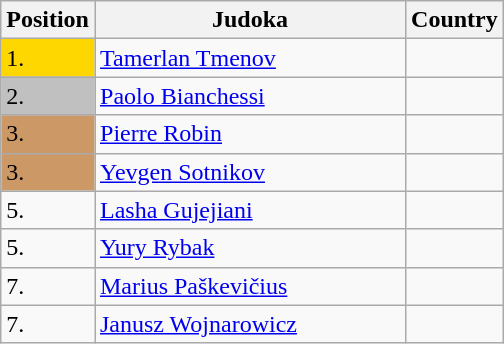<table class=wikitable>
<tr>
<th width=10>Position</th>
<th width=200>Judoka</th>
<th>Country</th>
</tr>
<tr>
<td bgcolor=gold>1.</td>
<td><a href='#'>Tamerlan Tmenov</a></td>
<td></td>
</tr>
<tr>
<td bgcolor="silver">2.</td>
<td><a href='#'>Paolo Bianchessi</a></td>
<td></td>
</tr>
<tr>
<td bgcolor="CC9966">3.</td>
<td><a href='#'>Pierre Robin</a></td>
<td></td>
</tr>
<tr>
<td bgcolor="CC9966">3.</td>
<td><a href='#'>Yevgen Sotnikov</a></td>
<td></td>
</tr>
<tr>
<td>5.</td>
<td><a href='#'>Lasha Gujejiani</a></td>
<td></td>
</tr>
<tr>
<td>5.</td>
<td><a href='#'>Yury Rybak</a></td>
<td></td>
</tr>
<tr>
<td>7.</td>
<td><a href='#'>Marius Paškevičius</a></td>
<td></td>
</tr>
<tr>
<td>7.</td>
<td><a href='#'>Janusz Wojnarowicz</a></td>
<td></td>
</tr>
</table>
